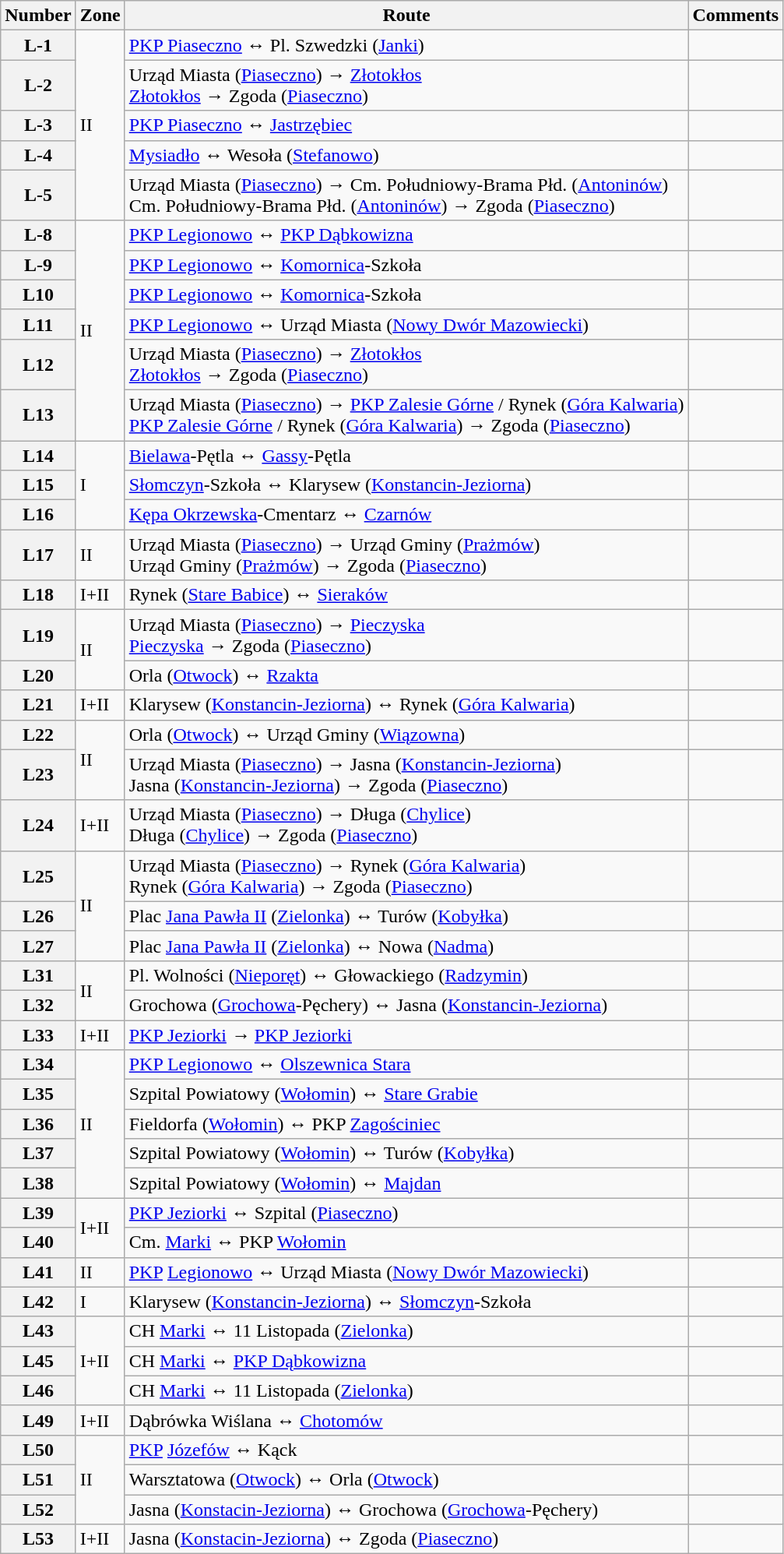<table class="wikitable">
<tr>
<th>Number</th>
<th>Zone</th>
<th>Route</th>
<th>Comments</th>
</tr>
<tr>
<th>L-1</th>
<td rowspan="5">II</td>
<td><a href='#'>PKP Piaseczno</a> ↔ Pl. Szwedzki (<a href='#'>Janki</a>)</td>
<td></td>
</tr>
<tr>
<th>L-2</th>
<td>Urząd Miasta (<a href='#'>Piaseczno</a>) → <a href='#'>Złotokłos</a><br><a href='#'>Złotokłos</a> → Zgoda (<a href='#'>Piaseczno</a>)</td>
<td></td>
</tr>
<tr>
<th>L-3</th>
<td><a href='#'>PKP Piaseczno</a> ↔ <a href='#'>Jastrzębiec</a></td>
<td></td>
</tr>
<tr>
<th>L-4</th>
<td><a href='#'>Mysiadło</a> ↔ Wesoła (<a href='#'>Stefanowo</a>)</td>
<td></td>
</tr>
<tr>
<th>L-5</th>
<td>Urząd Miasta (<a href='#'>Piaseczno</a>) → Cm. Południowy-Brama Płd. (<a href='#'>Antoninów</a>)<br>Cm. Południowy-Brama Płd. (<a href='#'>Antoninów</a>) → Zgoda (<a href='#'>Piaseczno</a>)</td>
<td></td>
</tr>
<tr>
<th>L-8</th>
<td rowspan="6">II</td>
<td><a href='#'>PKP Legionowo</a> ↔ <a href='#'>PKP Dąbkowizna</a></td>
<td></td>
</tr>
<tr>
<th>L-9</th>
<td><a href='#'>PKP Legionowo</a> ↔ <a href='#'>Komornica</a>-Szkoła</td>
<td></td>
</tr>
<tr>
<th>L10</th>
<td><a href='#'>PKP Legionowo</a> ↔ <a href='#'>Komornica</a>-Szkoła</td>
<td></td>
</tr>
<tr>
<th>L11</th>
<td><a href='#'>PKP Legionowo</a> ↔ Urząd Miasta (<a href='#'>Nowy Dwór Mazowiecki</a>)</td>
<td></td>
</tr>
<tr>
<th>L12</th>
<td>Urząd Miasta (<a href='#'>Piaseczno</a>) → <a href='#'>Złotokłos</a><br><a href='#'>Złotokłos</a> → Zgoda (<a href='#'>Piaseczno</a>)</td>
<td></td>
</tr>
<tr>
<th>L13</th>
<td>Urząd Miasta (<a href='#'>Piaseczno</a>) → <a href='#'>PKP Zalesie Górne</a> / Rynek (<a href='#'>Góra Kalwaria</a>)<br><a href='#'>PKP Zalesie Górne</a> / Rynek (<a href='#'>Góra Kalwaria</a>) → Zgoda (<a href='#'>Piaseczno</a>)</td>
<td></td>
</tr>
<tr>
<th>L14</th>
<td rowspan="3">I</td>
<td><a href='#'>Bielawa</a>-Pętla ↔ <a href='#'>Gassy</a>-Pętla</td>
<td></td>
</tr>
<tr>
<th>L15</th>
<td><a href='#'>Słomczyn</a>-Szkoła ↔ Klarysew (<a href='#'>Konstancin-Jeziorna</a>)</td>
<td></td>
</tr>
<tr>
<th>L16</th>
<td><a href='#'>Kępa Okrzewska</a>-Cmentarz ↔ <a href='#'>Czarnów</a></td>
<td></td>
</tr>
<tr>
<th>L17</th>
<td>II</td>
<td>Urząd Miasta (<a href='#'>Piaseczno</a>) → Urząd Gminy (<a href='#'>Prażmów</a>)<br>Urząd Gminy (<a href='#'>Prażmów</a>) → Zgoda (<a href='#'>Piaseczno</a>)</td>
<td></td>
</tr>
<tr>
<th>L18</th>
<td>I+II</td>
<td>Rynek (<a href='#'>Stare Babice</a>) ↔ <a href='#'>Sieraków</a></td>
<td></td>
</tr>
<tr>
<th>L19</th>
<td rowspan="2">II</td>
<td>Urząd Miasta (<a href='#'>Piaseczno</a>) → <a href='#'>Pieczyska</a><br><a href='#'>Pieczyska</a> → Zgoda (<a href='#'>Piaseczno</a>)</td>
<td></td>
</tr>
<tr>
<th>L20</th>
<td>Orla (<a href='#'>Otwock</a>) ↔ <a href='#'>Rzakta</a></td>
<td></td>
</tr>
<tr>
<th>L21</th>
<td>I+II</td>
<td>Klarysew (<a href='#'>Konstancin-Jeziorna</a>) ↔ Rynek (<a href='#'>Góra Kalwaria</a>)</td>
<td></td>
</tr>
<tr>
<th>L22</th>
<td rowspan="2">II</td>
<td>Orla (<a href='#'>Otwock</a>) ↔ Urząd Gminy (<a href='#'>Wiązowna</a>)</td>
<td></td>
</tr>
<tr>
<th>L23</th>
<td>Urząd Miasta (<a href='#'>Piaseczno</a>) → Jasna (<a href='#'>Konstancin-Jeziorna</a>)<br>Jasna (<a href='#'>Konstancin-Jeziorna</a>) → Zgoda (<a href='#'>Piaseczno</a>)</td>
<td></td>
</tr>
<tr>
<th>L24</th>
<td>I+II</td>
<td>Urząd Miasta (<a href='#'>Piaseczno</a>) → Długa (<a href='#'>Chylice</a>)<br>Długa (<a href='#'>Chylice</a>) → Zgoda (<a href='#'>Piaseczno</a>)</td>
<td></td>
</tr>
<tr>
<th>L25</th>
<td rowspan="3">II</td>
<td>Urząd Miasta (<a href='#'>Piaseczno</a>) → Rynek (<a href='#'>Góra Kalwaria</a>)<br>Rynek (<a href='#'>Góra Kalwaria</a>) → Zgoda (<a href='#'>Piaseczno</a>)</td>
<td></td>
</tr>
<tr>
<th>L26</th>
<td>Plac <a href='#'>Jana Pawła II</a> (<a href='#'>Zielonka</a>) ↔ Turów (<a href='#'>Kobyłka</a>)</td>
<td></td>
</tr>
<tr>
<th>L27</th>
<td>Plac <a href='#'>Jana Pawła II</a> (<a href='#'>Zielonka</a>) ↔ Nowa (<a href='#'>Nadma</a>)</td>
<td></td>
</tr>
<tr>
<th>L31</th>
<td rowspan="2">II</td>
<td>Pl. Wolności (<a href='#'>Nieporęt</a>) ↔  Głowackiego (<a href='#'>Radzymin</a>)</td>
<td></td>
</tr>
<tr>
<th>L32</th>
<td>Grochowa (<a href='#'>Grochowa</a>-Pęchery) ↔ Jasna (<a href='#'>Konstancin-Jeziorna</a>)</td>
<td></td>
</tr>
<tr>
<th>L33</th>
<td>I+II</td>
<td><a href='#'>PKP Jeziorki</a> <em>→</em> <a href='#'>PKP Jeziorki</a></td>
<td></td>
</tr>
<tr>
<th>L34</th>
<td rowspan="5">II</td>
<td><a href='#'>PKP Legionowo</a> ↔ <a href='#'>Olszewnica Stara</a></td>
<td></td>
</tr>
<tr>
<th>L35</th>
<td>Szpital Powiatowy (<a href='#'>Wołomin</a>) ↔ <a href='#'>Stare Grabie</a></td>
<td></td>
</tr>
<tr>
<th>L36</th>
<td>Fieldorfa (<a href='#'>Wołomin</a>) ↔ PKP <a href='#'>Zagościniec</a></td>
<td></td>
</tr>
<tr>
<th>L37</th>
<td>Szpital Powiatowy (<a href='#'>Wołomin</a>) ↔ Turów (<a href='#'>Kobyłka</a>)</td>
<td></td>
</tr>
<tr>
<th>L38</th>
<td>Szpital Powiatowy (<a href='#'>Wołomin</a>) ↔ <a href='#'>Majdan</a></td>
<td></td>
</tr>
<tr>
<th>L39</th>
<td rowspan="2">I+II</td>
<td><a href='#'>PKP Jeziorki</a> ↔ Szpital (<a href='#'>Piaseczno</a>)</td>
<td></td>
</tr>
<tr>
<th>L40</th>
<td>Cm. <a href='#'>Marki</a> ↔ PKP <a href='#'>Wołomin</a></td>
<td></td>
</tr>
<tr>
<th>L41</th>
<td>II</td>
<td><a href='#'>PKP</a> <a href='#'>Legionowo</a> ↔ Urząd Miasta (<a href='#'>Nowy Dwór Mazowiecki</a>)</td>
<td></td>
</tr>
<tr>
<th>L42</th>
<td>I</td>
<td>Klarysew (<a href='#'>Konstancin-Jeziorna</a>) ↔ <a href='#'>Słomczyn</a>-Szkoła</td>
<td></td>
</tr>
<tr>
<th>L43</th>
<td rowspan="3">I+II</td>
<td>CH <a href='#'>Marki</a> ↔ 11 Listopada (<a href='#'>Zielonka</a>)</td>
<td></td>
</tr>
<tr>
<th>L45</th>
<td>CH <a href='#'>Marki</a> ↔ <a href='#'>PKP Dąbkowizna</a></td>
<td></td>
</tr>
<tr>
<th>L46</th>
<td>CH <a href='#'>Marki</a> ↔ 11 Listopada (<a href='#'>Zielonka</a>)</td>
<td></td>
</tr>
<tr>
<th>L49</th>
<td>I+II</td>
<td>Dąbrówka Wiślana ↔ <a href='#'>Chotomów</a></td>
<td></td>
</tr>
<tr>
<th>L50</th>
<td rowspan="3">II</td>
<td><a href='#'>PKP</a> <a href='#'>Józefów</a> ↔ Kąck</td>
<td></td>
</tr>
<tr>
<th>L51</th>
<td>Warsztatowa (<a href='#'>Otwock</a>) ↔ Orla (<a href='#'>Otwock</a>)</td>
<td></td>
</tr>
<tr>
<th>L52</th>
<td>Jasna (<a href='#'>Konstacin-Jeziorna</a>) ↔ Grochowa (<a href='#'>Grochowa</a>-Pęchery)</td>
<td></td>
</tr>
<tr>
<th>L53</th>
<td>I+II</td>
<td>Jasna (<a href='#'>Konstacin-Jeziorna</a>) ↔ Zgoda (<a href='#'>Piaseczno</a>)</td>
<td></td>
</tr>
</table>
